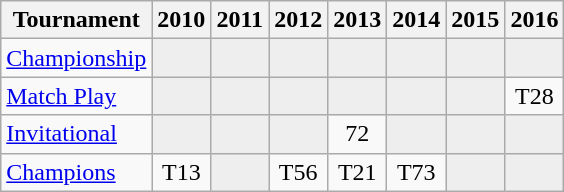<table class="wikitable" style="text-align:center;">
<tr>
<th>Tournament</th>
<th>2010</th>
<th>2011</th>
<th>2012</th>
<th>2013</th>
<th>2014</th>
<th>2015</th>
<th>2016</th>
</tr>
<tr>
<td align="left"><a href='#'>Championship</a></td>
<td style="background:#eeeeee;"></td>
<td style="background:#eeeeee;"></td>
<td style="background:#eeeeee;"></td>
<td style="background:#eeeeee;"></td>
<td style="background:#eeeeee;"></td>
<td style="background:#eeeeee;"></td>
<td style="background:#eeeeee;"></td>
</tr>
<tr>
<td align="left"><a href='#'>Match Play</a></td>
<td style="background:#eeeeee;"></td>
<td style="background:#eeeeee;"></td>
<td style="background:#eeeeee;"></td>
<td style="background:#eeeeee;"></td>
<td style="background:#eeeeee;"></td>
<td style="background:#eeeeee;"></td>
<td>T28</td>
</tr>
<tr>
<td align="left"><a href='#'>Invitational</a></td>
<td style="background:#eeeeee;"></td>
<td style="background:#eeeeee;"></td>
<td style="background:#eeeeee;"></td>
<td>72</td>
<td style="background:#eeeeee;"></td>
<td style="background:#eeeeee;"></td>
<td style="background:#eeeeee;"></td>
</tr>
<tr>
<td align="left"><a href='#'>Champions</a></td>
<td>T13</td>
<td style="background:#eeeeee;"></td>
<td>T56</td>
<td>T21</td>
<td>T73</td>
<td style="background:#eeeeee;"></td>
<td style="background:#eeeeee;"></td>
</tr>
</table>
